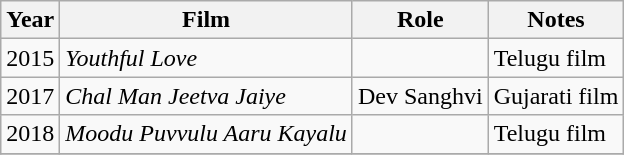<table class="wikitable sortable">
<tr>
<th>Year</th>
<th>Film</th>
<th>Role</th>
<th>Notes</th>
</tr>
<tr>
<td>2015</td>
<td><em>Youthful Love</em></td>
<td></td>
<td>Telugu film</td>
</tr>
<tr>
<td>2017</td>
<td><em>Chal Man Jeetva Jaiye</em></td>
<td>Dev Sanghvi</td>
<td>Gujarati film</td>
</tr>
<tr>
<td>2018</td>
<td><em>Moodu Puvvulu Aaru Kayalu</em></td>
<td></td>
<td>Telugu film</td>
</tr>
<tr>
</tr>
</table>
